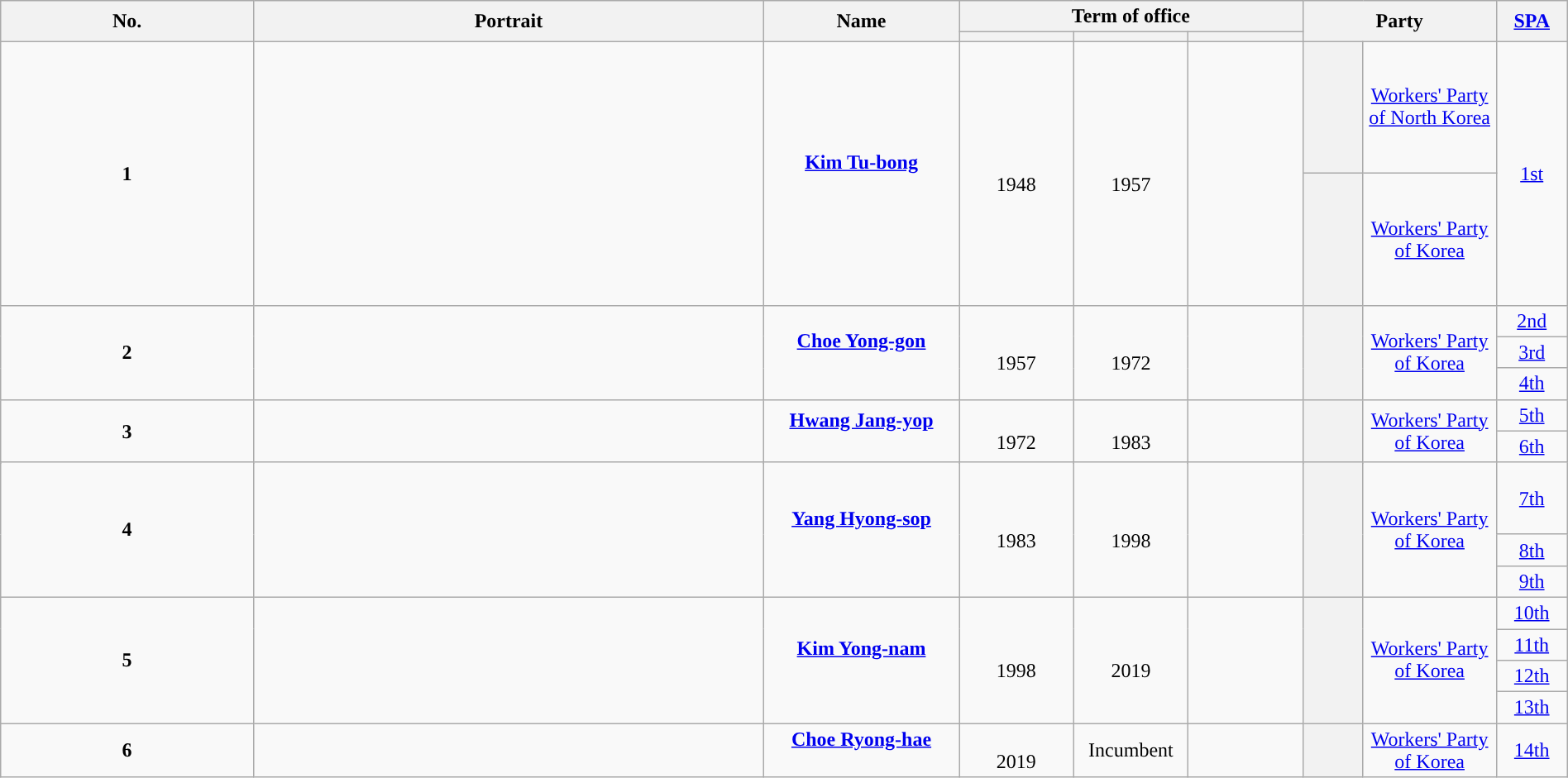<table class="wikitable" style="text-align:center; width:100%;">
<tr>
<th rowspan="2">No.</th>
<th rowspan="2">Portrait</th>
<th rowspan="2" width="150">Name<br></th>
<th colspan="3">Term of office</th>
<th colspan="2" rowspan="2">Party</th>
<th rowspan="2" width="50"><a href='#'>SPA</a></th>
</tr>
<tr>
<th width="85"></th>
<th width="85"></th>
<th width="85"></th>
</tr>
<tr>
<td rowspan="2"><strong>1</strong></td>
<td rowspan="2"></td>
<td rowspan="2"><strong><a href='#'>Kim Tu-bong</a></strong><br><br></td>
<td rowspan="2"><br>1948</td>
<td rowspan="2"><br>1957</td>
<td rowspan="2"></td>
<th height="99" style="background:"></th>
<td width="100"><a href='#'>Workers' Party of North Korea</a><br></td>
<td rowspan="2"><a href='#'>1st</a></td>
</tr>
<tr>
<th height="99" style="background:"></th>
<td><a href='#'>Workers' Party of Korea</a><br></td>
</tr>
<tr>
<td rowspan="3"><strong>2</strong></td>
<td rowspan="3"></td>
<td rowspan="3"><strong><a href='#'>Choe Yong-gon</a></strong><br><br></td>
<td rowspan="3"><br>1957</td>
<td rowspan="3"><br>1972</td>
<td rowspan="3"></td>
<th rowspan="3" style="background:"></th>
<td rowspan="3"><a href='#'>Workers' Party of Korea</a></td>
<td><a href='#'>2nd</a></td>
</tr>
<tr>
<td><a href='#'>3rd</a></td>
</tr>
<tr>
<td><a href='#'>4th</a></td>
</tr>
<tr>
<td rowspan="3"><strong>3</strong></td>
<td rowspan="3"></td>
<td rowspan="3"><strong><a href='#'>Hwang Jang-yop</a></strong><br><br></td>
<td rowspan="3"><br>1972</td>
<td rowspan="3"><br>1983</td>
<td rowspan="3"></td>
<th rowspan="3" style="background:"></th>
<td rowspan="3"><a href='#'>Workers' Party of Korea</a></td>
<td><a href='#'>5th</a></td>
</tr>
<tr>
<td><a href='#'>6th</a></td>
</tr>
<tr>
<td rowspan="2"><a href='#'>7th</a></td>
</tr>
<tr style="height:58px;">
<td rowspan="3"><strong>4</strong></td>
<td rowspan="3"></td>
<td rowspan="3"><strong><a href='#'>Yang Hyong-sop</a></strong><br><br></td>
<td rowspan="3"><br>1983</td>
<td rowspan="3"><br>1998</td>
<td rowspan="3"></td>
<th rowspan="3" style="background:"></th>
<td rowspan="3"><a href='#'>Workers' Party of Korea</a></td>
</tr>
<tr>
<td><a href='#'>8th</a></td>
</tr>
<tr>
<td><a href='#'>9th</a></td>
</tr>
<tr>
<td rowspan="4"><strong>5</strong></td>
<td rowspan="4"></td>
<td rowspan="4"><strong><a href='#'>Kim Yong-nam</a></strong><br><br></td>
<td rowspan="4"><br>1998</td>
<td rowspan="4"><br>2019</td>
<td rowspan="4"></td>
<th rowspan="4" style="background:"></th>
<td rowspan="4"><a href='#'>Workers' Party of Korea</a></td>
<td><a href='#'>10th</a></td>
</tr>
<tr>
<td><a href='#'>11th</a></td>
</tr>
<tr>
<td><a href='#'>12th</a></td>
</tr>
<tr>
<td><a href='#'>13th</a></td>
</tr>
<tr>
<td><strong>6</strong></td>
<td></td>
<td><strong><a href='#'>Choe Ryong-hae</a></strong><br><br></td>
<td><br>2019</td>
<td>Incumbent</td>
<td></td>
<th style="background:"></th>
<td><a href='#'>Workers' Party of Korea</a></td>
<td><a href='#'>14th</a></td>
</tr>
</table>
